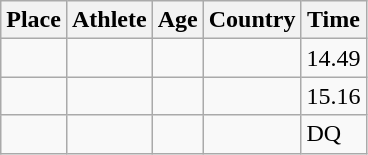<table class="wikitable mw-datatable sortable">
<tr>
<th>Place</th>
<th>Athlete</th>
<th>Age</th>
<th>Country</th>
<th>Time</th>
</tr>
<tr>
<td align=center></td>
<td></td>
<td></td>
<td></td>
<td>14.49</td>
</tr>
<tr>
<td align=center></td>
<td></td>
<td></td>
<td></td>
<td>15.16</td>
</tr>
<tr>
<td align=center></td>
<td></td>
<td></td>
<td></td>
<td>DQ</td>
</tr>
</table>
